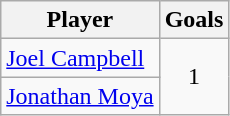<table class="wikitable">
<tr>
<th>Player</th>
<th>Goals</th>
</tr>
<tr>
<td><a href='#'>Joel Campbell</a></td>
<td rowspan=2 align=center>1</td>
</tr>
<tr>
<td><a href='#'>Jonathan Moya</a></td>
</tr>
</table>
